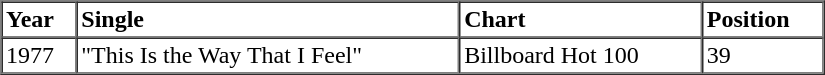<table border=1 cellspacing=0 cellpadding=2 width="550px">
<tr>
<th align="left">Year</th>
<th align="left">Single</th>
<th align="left">Chart</th>
<th align="left">Position</th>
</tr>
<tr>
<td align="left">1977</td>
<td align="left">"This Is the Way That I Feel"</td>
<td align="left">Billboard Hot 100</td>
<td align="left">39</td>
</tr>
<tr>
</tr>
</table>
